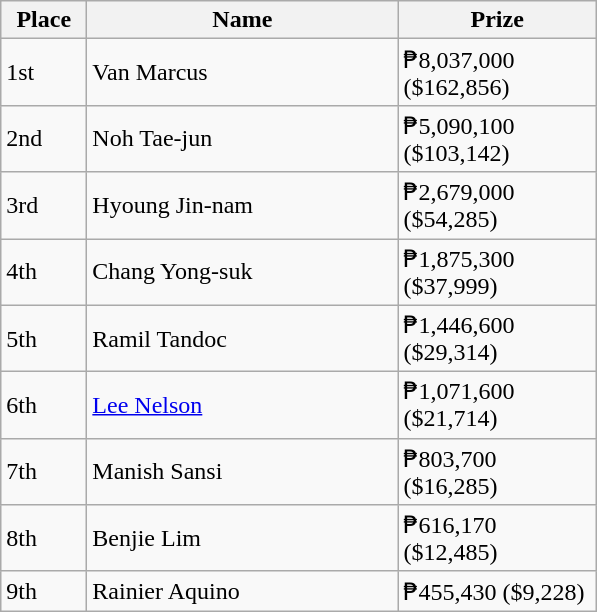<table class="wikitable">
<tr>
<th width="50">Place</th>
<th width="200">Name</th>
<th width="125">Prize</th>
</tr>
<tr>
<td>1st</td>
<td> Van Marcus</td>
<td>₱8,037,000 ($162,856)</td>
</tr>
<tr>
<td>2nd</td>
<td> Noh Tae-jun</td>
<td>₱5,090,100 ($103,142)</td>
</tr>
<tr>
<td>3rd</td>
<td> Hyoung Jin-nam</td>
<td>₱2,679,000 ($54,285)</td>
</tr>
<tr>
<td>4th</td>
<td> Chang Yong-suk</td>
<td>₱1,875,300 ($37,999)</td>
</tr>
<tr>
<td>5th</td>
<td> Ramil Tandoc</td>
<td>₱1,446,600 ($29,314)</td>
</tr>
<tr>
<td>6th</td>
<td> <a href='#'>Lee Nelson</a></td>
<td>₱1,071,600 ($21,714)</td>
</tr>
<tr>
<td>7th</td>
<td> Manish Sansi</td>
<td>₱803,700 ($16,285)</td>
</tr>
<tr>
<td>8th</td>
<td> Benjie Lim</td>
<td>₱616,170 ($12,485)</td>
</tr>
<tr>
<td>9th</td>
<td> Rainier Aquino</td>
<td>₱455,430 ($9,228)</td>
</tr>
</table>
